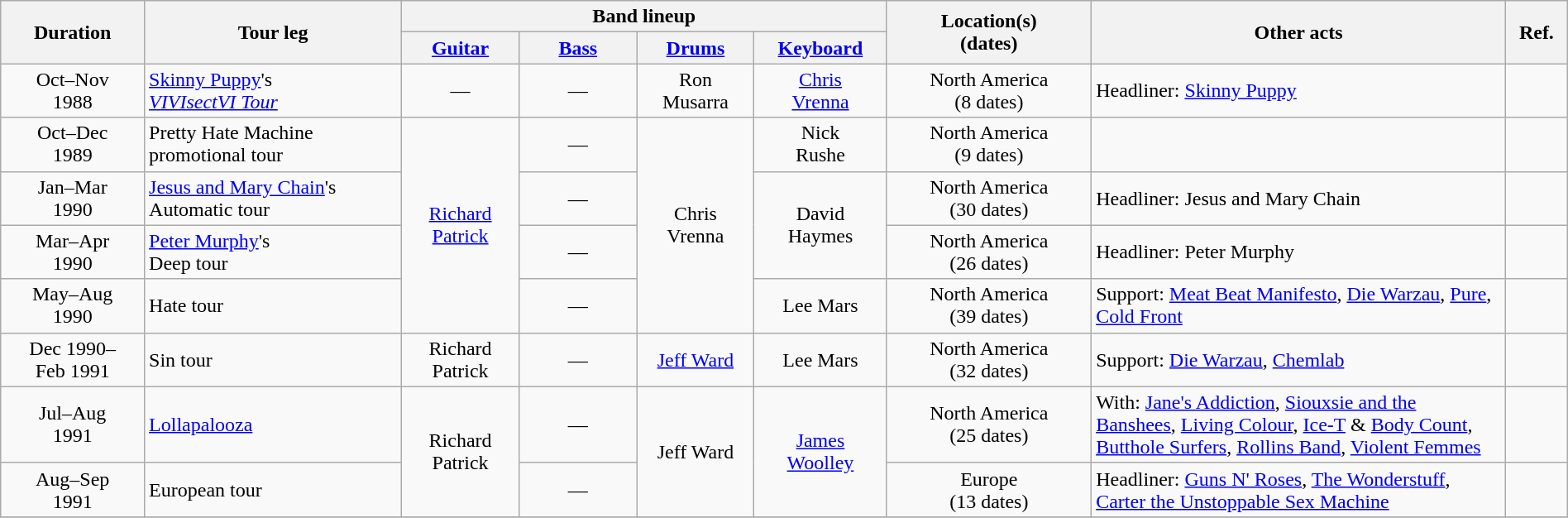<table class="wikitable" style="width:100%">
<tr>
<th width="75" rowspan="2">Duration</th>
<th width="140" rowspan="2">Tour leg</th>
<th colspan="4">Band lineup</th>
<th width="110" rowspan="2">Location(s)<br>(dates)</th>
<th width="230" rowspan="2">Other acts</th>
<th width="15" rowspan="2">Ref.</th>
</tr>
<tr>
<th width="60"><a href='#'>Guitar</a></th>
<th width="60"><a href='#'>Bass</a></th>
<th width="60"><a href='#'>Drums</a></th>
<th width="60"><a href='#'>Keyboard</a></th>
</tr>
<tr>
<td align="center">Oct–Nov<br>1988</td>
<td><a href='#'>Skinny Puppy</a>'s<br><em><a href='#'>VIVIsectVI Tour</a></em></td>
<td align="center">—</td>
<td align="center">—</td>
<td align="center">Ron<br>Musarra</td>
<td align="center"><a href='#'>Chris<br>Vrenna</a></td>
<td align="center">North America<br>(8 dates)</td>
<td>Headliner: <a href='#'>Skinny Puppy</a></td>
<td align="center"><br></td>
</tr>
<tr>
<td align="center">Oct–Dec<br>1989</td>
<td>Pretty Hate Machine<br>promotional tour</td>
<td align="center" rowspan="4"><a href='#'>Richard<br>Patrick</a></td>
<td align="center">—</td>
<td align="center" rowspan="4">Chris<br>Vrenna</td>
<td align="center">Nick<br>Rushe</td>
<td align="center">North America<br>(9 dates)</td>
<td></td>
<td></td>
</tr>
<tr>
<td align="center">Jan–Mar<br>1990</td>
<td><a href='#'>Jesus and Mary Chain</a>'s<br>Automatic tour</td>
<td align="center">—</td>
<td align="center" rowspan="2">David<br>Haymes</td>
<td align="center">North America<br>(30 dates)</td>
<td>Headliner: Jesus and Mary Chain</td>
<td align="center"><br></td>
</tr>
<tr>
<td align="center">Mar–Apr<br>1990</td>
<td><a href='#'>Peter Murphy</a>'s<br>Deep tour</td>
<td align="center">—</td>
<td align="center">North America<br>(26 dates)</td>
<td>Headliner: Peter Murphy</td>
<td align="center"></td>
</tr>
<tr>
<td align="center">May–Aug<br>1990</td>
<td>Hate tour</td>
<td align="center">—</td>
<td align="center">Lee Mars</td>
<td align="center">North America<br>(39 dates)</td>
<td>Support: <a href='#'>Meat Beat Manifesto</a>, <a href='#'>Die Warzau</a>, <a href='#'>Pure</a>, <a href='#'>Cold Front</a></td>
<td align="center"></td>
</tr>
<tr>
<td align="center">Dec 1990–<br>Feb 1991</td>
<td>Sin tour</td>
<td align="center">Richard<br>Patrick</td>
<td align="center">—</td>
<td align="center"><a href='#'>Jeff Ward</a></td>
<td align="center">Lee Mars</td>
<td align="center">North America<br>(32 dates)</td>
<td>Support: <a href='#'>Die Warzau</a>, <a href='#'>Chemlab</a></td>
<td align="center"></td>
</tr>
<tr>
<td align="center">Jul–Aug<br>1991</td>
<td><a href='#'>Lollapalooza</a></td>
<td align="center" rowspan="2">Richard Patrick</td>
<td align="center">—</td>
<td align="center" rowspan="2">Jeff Ward</td>
<td align="center" rowspan="2"><a href='#'>James<br>Woolley</a></td>
<td align="center">North America<br>(25 dates)</td>
<td>With: <a href='#'>Jane's Addiction</a>, <a href='#'>Siouxsie and the Banshees</a>, <a href='#'>Living Colour</a>, <a href='#'>Ice-T</a> & <a href='#'>Body Count</a>, <a href='#'>Butthole Surfers</a>, <a href='#'>Rollins Band</a>, <a href='#'>Violent Femmes</a></td>
<td align="center"><br></td>
</tr>
<tr>
<td align="center">Aug–Sep<br>1991</td>
<td>European tour</td>
<td align="center">—</td>
<td align="center">Europe<br>(13 dates)</td>
<td>Headliner: <a href='#'>Guns N' Roses</a>, <a href='#'>The Wonderstuff</a>, <a href='#'>Carter the Unstoppable Sex Machine</a></td>
<td align="center"></td>
</tr>
<tr>
</tr>
</table>
